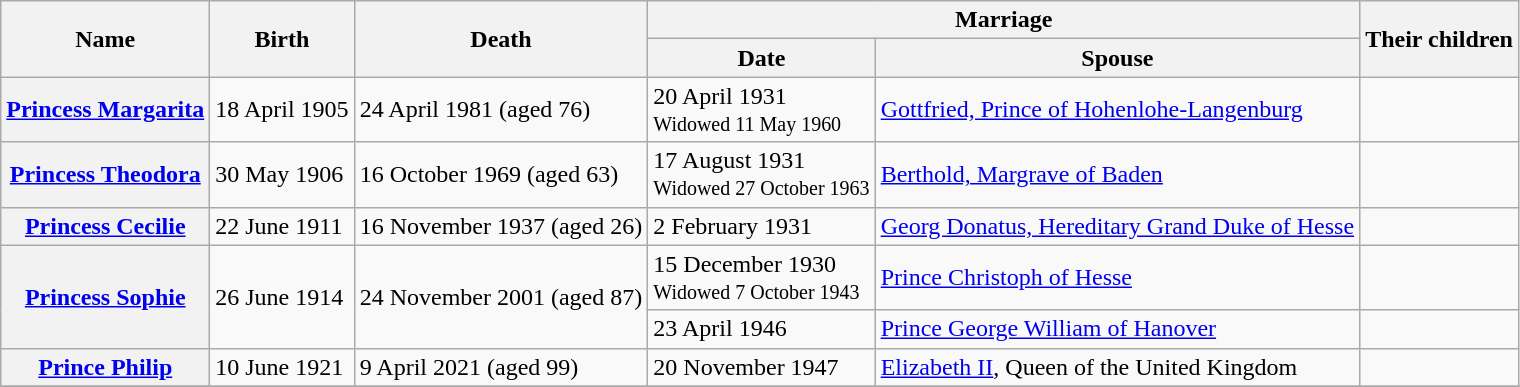<table class="wikitable plainrowheaders">
<tr>
<th rowspan="2" scope="col">Name</th>
<th rowspan="2" scope="col">Birth</th>
<th rowspan="2" scope="col">Death</th>
<th colspan="2" scope="col">Marriage</th>
<th rowspan="2" scope="col">Their children</th>
</tr>
<tr>
<th scope="col">Date</th>
<th scope="col">Spouse</th>
</tr>
<tr>
<th scope="row"><a href='#'>Princess Margarita</a></th>
<td>18 April 1905</td>
<td>24 April 1981 (aged 76)</td>
<td>20 April 1931<br><small>Widowed 11 May 1960</small></td>
<td><a href='#'>Gottfried, Prince of Hohenlohe-Langenburg</a></td>
<td></td>
</tr>
<tr>
<th scope="row"><a href='#'>Princess Theodora</a></th>
<td>30 May 1906</td>
<td>16 October 1969 (aged 63)</td>
<td>17 August 1931<br><small>Widowed 27 October 1963</small></td>
<td><a href='#'>Berthold, Margrave of Baden</a></td>
<td></td>
</tr>
<tr>
<th scope="row"><a href='#'>Princess Cecilie</a></th>
<td>22 June 1911</td>
<td>16 November 1937 (aged 26)</td>
<td>2 February 1931</td>
<td><a href='#'>Georg Donatus, Hereditary Grand Duke of Hesse</a></td>
<td></td>
</tr>
<tr>
<th rowspan=2 scope="row"><a href='#'>Princess Sophie</a></th>
<td rowspan=2>26 June 1914</td>
<td rowspan=2>24 November 2001 (aged 87)</td>
<td>15 December 1930<br><small>Widowed 7 October 1943</small></td>
<td><a href='#'>Prince Christoph of Hesse</a></td>
<td></td>
</tr>
<tr>
<td>23 April 1946</td>
<td><a href='#'>Prince George William of Hanover</a></td>
<td></td>
</tr>
<tr>
<th scope="row"><a href='#'>Prince Philip</a></th>
<td>10 June 1921</td>
<td>9 April 2021 (aged 99)</td>
<td>20 November 1947</td>
<td><a href='#'>Elizabeth II</a>, Queen of the United Kingdom</td>
<td></td>
</tr>
<tr>
</tr>
</table>
